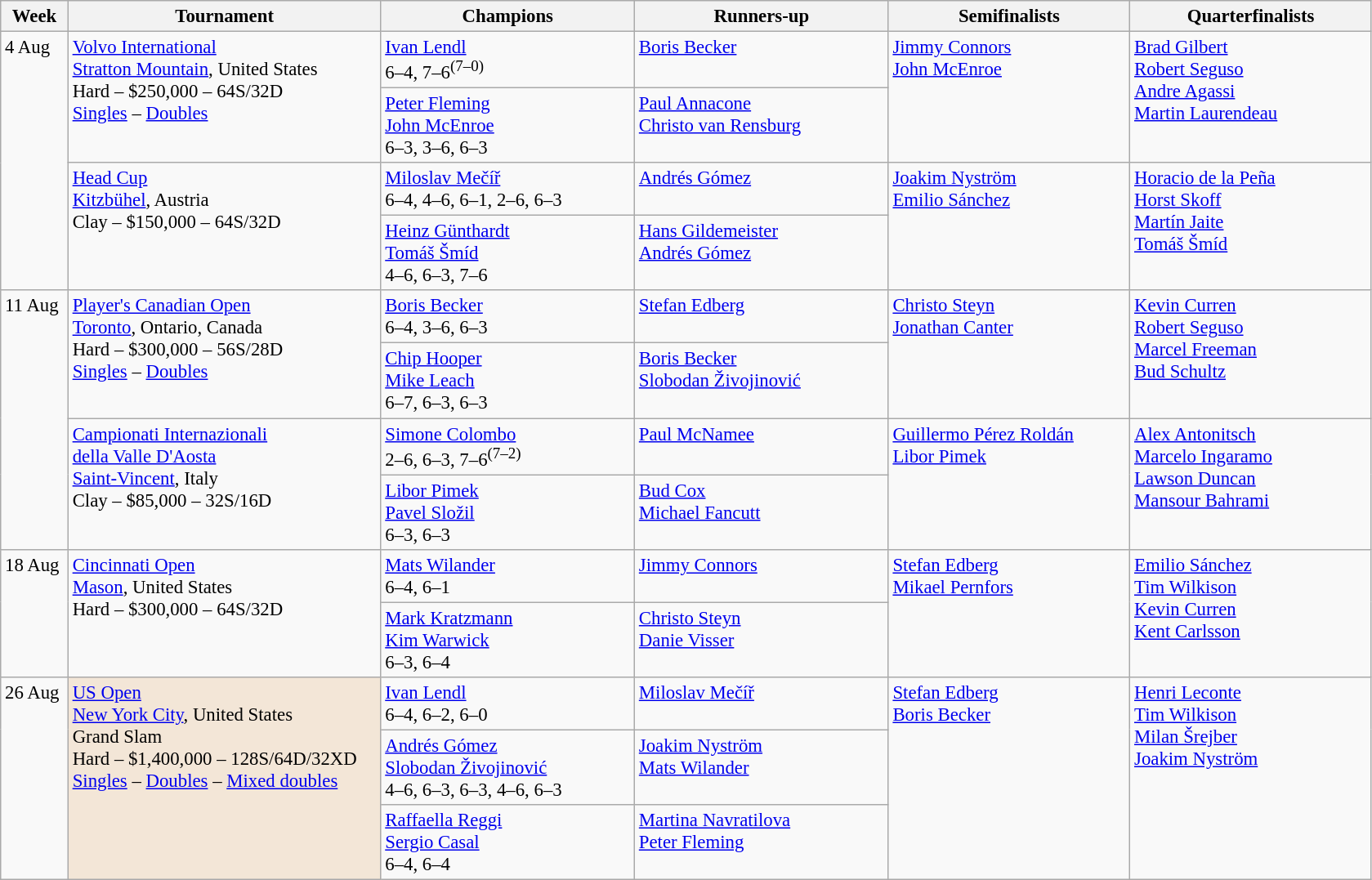<table class=wikitable style=font-size:95%>
<tr>
<th style="width:48px;">Week</th>
<th style="width:248px;">Tournament</th>
<th style="width:200px;">Champions</th>
<th style="width:200px;">Runners-up</th>
<th style="width:190px;">Semifinalists</th>
<th style="width:190px;">Quarterfinalists</th>
</tr>
<tr valign=top>
<td rowspan=4>4 Aug</td>
<td rowspan="2"><a href='#'>Volvo International</a><br> <a href='#'>Stratton Mountain</a>, United States <br> Hard – $250,000 – 64S/32D <br> <a href='#'>Singles</a> – <a href='#'>Doubles</a></td>
<td> <a href='#'>Ivan Lendl</a><br>6–4, 7–6<sup>(7–0)</sup></td>
<td> <a href='#'>Boris Becker</a></td>
<td rowspan=2> <a href='#'>Jimmy Connors</a><br> <a href='#'>John McEnroe</a></td>
<td rowspan=2> <a href='#'>Brad Gilbert</a> <br> <a href='#'>Robert Seguso</a> <br> <a href='#'>Andre Agassi</a> <br> <a href='#'>Martin Laurendeau</a></td>
</tr>
<tr valign=top>
<td> <a href='#'>Peter Fleming</a><br> <a href='#'>John McEnroe</a><br>6–3, 3–6, 6–3</td>
<td> <a href='#'>Paul Annacone</a> <br> <a href='#'>Christo van Rensburg</a></td>
</tr>
<tr valign=top>
<td rowspan="2"><a href='#'>Head Cup</a><br> <a href='#'>Kitzbühel</a>, Austria <br> Clay – $150,000 – 64S/32D</td>
<td> <a href='#'>Miloslav Mečíř</a><br> 6–4, 4–6, 6–1, 2–6, 6–3</td>
<td> <a href='#'>Andrés Gómez</a></td>
<td rowspan=2> <a href='#'>Joakim Nyström</a> <br>  <a href='#'>Emilio Sánchez</a></td>
<td rowspan=2> <a href='#'>Horacio de la Peña</a> <br>  <a href='#'>Horst Skoff</a> <br>  <a href='#'>Martín Jaite</a> <br>  <a href='#'>Tomáš Šmíd</a></td>
</tr>
<tr valign=top>
<td> <a href='#'>Heinz Günthardt</a><br> <a href='#'>Tomáš Šmíd</a> <br> 4–6, 6–3, 7–6</td>
<td> <a href='#'>Hans Gildemeister</a> <br>  <a href='#'>Andrés Gómez</a></td>
</tr>
<tr valign=top>
<td rowspan=4>11 Aug</td>
<td rowspan="2"><a href='#'>Player's Canadian Open</a><br> <a href='#'>Toronto</a>, Ontario, Canada <br> Hard – $300,000 – 56S/28D <br> <a href='#'>Singles</a> – <a href='#'>Doubles</a></td>
<td> <a href='#'>Boris Becker</a><br> 6–4, 3–6, 6–3</td>
<td> <a href='#'>Stefan Edberg</a></td>
<td rowspan=2> <a href='#'>Christo Steyn</a> <br>  <a href='#'>Jonathan Canter</a></td>
<td rowspan=2> <a href='#'>Kevin Curren</a> <br>  <a href='#'>Robert Seguso</a> <br>  <a href='#'>Marcel Freeman</a> <br>  <a href='#'>Bud Schultz</a></td>
</tr>
<tr valign=top>
<td> <a href='#'>Chip Hooper</a> <br>  <a href='#'>Mike Leach</a> <br> 6–7, 6–3, 6–3</td>
<td> <a href='#'>Boris Becker</a> <br>  <a href='#'>Slobodan Živojinović</a></td>
</tr>
<tr valign=top>
<td rowspan="2"><a href='#'>Campionati Internazionali <br> della Valle D'Aosta</a><br> <a href='#'>Saint-Vincent</a>, Italy <br> Clay – $85,000 – 32S/16D</td>
<td> <a href='#'>Simone Colombo</a> <br> 2–6, 6–3, 7–6<sup>(7–2)</sup></td>
<td> <a href='#'>Paul McNamee</a></td>
<td rowspan=2> <a href='#'>Guillermo Pérez Roldán</a> <br>  <a href='#'>Libor Pimek</a></td>
<td rowspan=2> <a href='#'>Alex Antonitsch</a> <br>  <a href='#'>Marcelo Ingaramo</a> <br>  <a href='#'>Lawson Duncan</a> <br>  <a href='#'>Mansour Bahrami</a></td>
</tr>
<tr valign=top>
<td> <a href='#'>Libor Pimek</a> <br>  <a href='#'>Pavel Složil</a> <br> 6–3, 6–3</td>
<td> <a href='#'>Bud Cox</a> <br>  <a href='#'>Michael Fancutt</a></td>
</tr>
<tr valign=top>
<td rowspan="2">18 Aug</td>
<td rowspan="2"><a href='#'>Cincinnati Open</a><br> <a href='#'>Mason</a>, United States <br> Hard – $300,000 – 64S/32D</td>
<td> <a href='#'>Mats Wilander</a> <br> 6–4, 6–1</td>
<td> <a href='#'>Jimmy Connors</a></td>
<td rowspan=2> <a href='#'>Stefan Edberg</a> <br>  <a href='#'>Mikael Pernfors</a></td>
<td rowspan=2> <a href='#'>Emilio Sánchez</a> <br>  <a href='#'>Tim Wilkison</a> <br>  <a href='#'>Kevin Curren</a> <br>  <a href='#'>Kent Carlsson</a></td>
</tr>
<tr valign=top>
<td> <a href='#'>Mark Kratzmann</a> <br> <a href='#'>Kim Warwick</a> <br> 6–3, 6–4</td>
<td> <a href='#'>Christo Steyn</a> <br>  <a href='#'>Danie Visser</a></td>
</tr>
<tr valign=top>
<td rowspan=3>26 Aug</td>
<td bgcolor="#F3E6D7" rowspan="3"><a href='#'>US Open</a><br> <a href='#'>New York City</a>, United States <br> Grand Slam <br> Hard – $1,400,000 – 128S/64D/32XD <br> <a href='#'>Singles</a> – <a href='#'>Doubles</a> – <a href='#'>Mixed doubles</a></td>
<td> <a href='#'>Ivan Lendl</a><br>6–4, 6–2, 6–0</td>
<td> <a href='#'>Miloslav Mečíř</a></td>
<td rowspan=3> <a href='#'>Stefan Edberg</a><br> <a href='#'>Boris Becker</a></td>
<td rowspan=3> <a href='#'>Henri Leconte</a><br> <a href='#'>Tim Wilkison</a><br> <a href='#'>Milan Šrejber</a><br> <a href='#'>Joakim Nyström</a></td>
</tr>
<tr valign=top>
<td> <a href='#'>Andrés Gómez</a><br> <a href='#'>Slobodan Živojinović</a><br>4–6, 6–3, 6–3, 4–6, 6–3</td>
<td> <a href='#'>Joakim Nyström</a><br> <a href='#'>Mats Wilander</a></td>
</tr>
<tr valign=top>
<td> <a href='#'>Raffaella Reggi</a><br> <a href='#'>Sergio Casal</a><br>6–4, 6–4</td>
<td> <a href='#'>Martina Navratilova</a><br> <a href='#'>Peter Fleming</a></td>
</tr>
</table>
